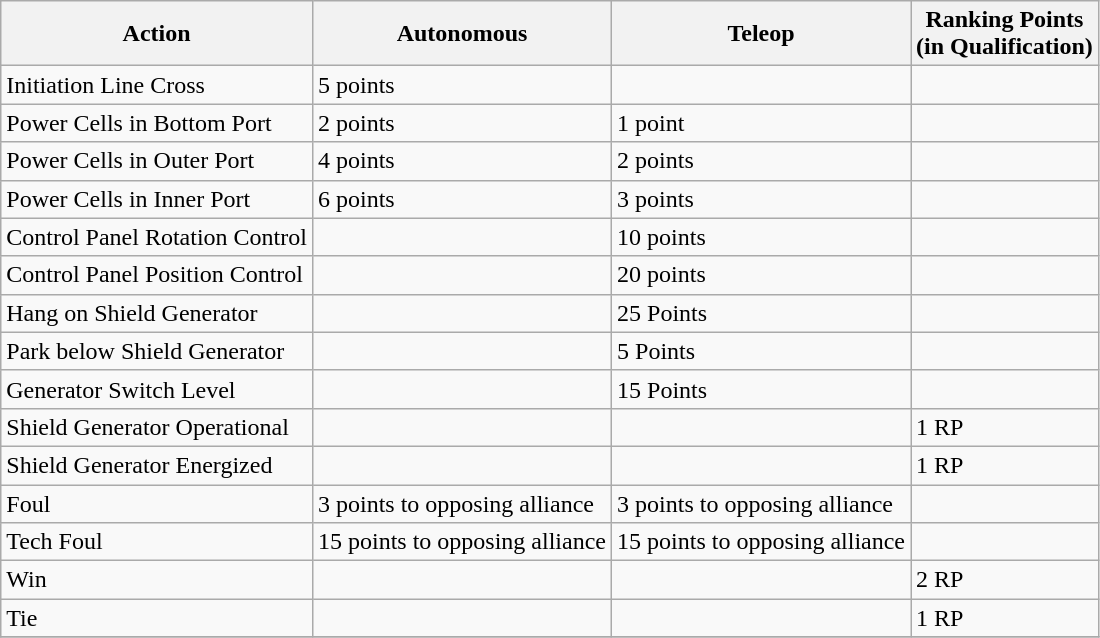<table class="wikitable">
<tr>
<th>Action</th>
<th>Autonomous</th>
<th>Teleop</th>
<th>Ranking Points<br>(in Qualification)</th>
</tr>
<tr>
<td>Initiation Line Cross</td>
<td>5 points</td>
<td></td>
<td></td>
</tr>
<tr>
<td>Power Cells in Bottom Port</td>
<td>2 points</td>
<td>1 point</td>
<td></td>
</tr>
<tr>
<td>Power Cells in Outer Port</td>
<td>4 points</td>
<td>2 points</td>
<td></td>
</tr>
<tr>
<td>Power Cells in Inner Port</td>
<td>6 points</td>
<td>3 points</td>
<td></td>
</tr>
<tr>
<td>Control Panel Rotation Control</td>
<td></td>
<td>10 points</td>
<td></td>
</tr>
<tr>
<td>Control Panel Position Control</td>
<td></td>
<td>20 points</td>
<td></td>
</tr>
<tr>
<td>Hang on Shield Generator</td>
<td></td>
<td>25 Points</td>
<td></td>
</tr>
<tr>
<td>Park below Shield Generator</td>
<td></td>
<td>5 Points</td>
<td></td>
</tr>
<tr>
<td>Generator Switch Level</td>
<td></td>
<td>15 Points</td>
<td></td>
</tr>
<tr>
<td>Shield Generator Operational</td>
<td></td>
<td></td>
<td>1 RP</td>
</tr>
<tr>
<td>Shield Generator Energized</td>
<td></td>
<td></td>
<td>1 RP</td>
</tr>
<tr>
<td>Foul</td>
<td>3 points to opposing alliance</td>
<td>3 points to opposing alliance</td>
<td></td>
</tr>
<tr>
<td>Tech Foul</td>
<td>15 points to opposing alliance</td>
<td>15 points to opposing alliance</td>
<td></td>
</tr>
<tr>
<td>Win</td>
<td></td>
<td></td>
<td>2 RP</td>
</tr>
<tr>
<td>Tie</td>
<td></td>
<td></td>
<td>1 RP</td>
</tr>
<tr>
</tr>
</table>
